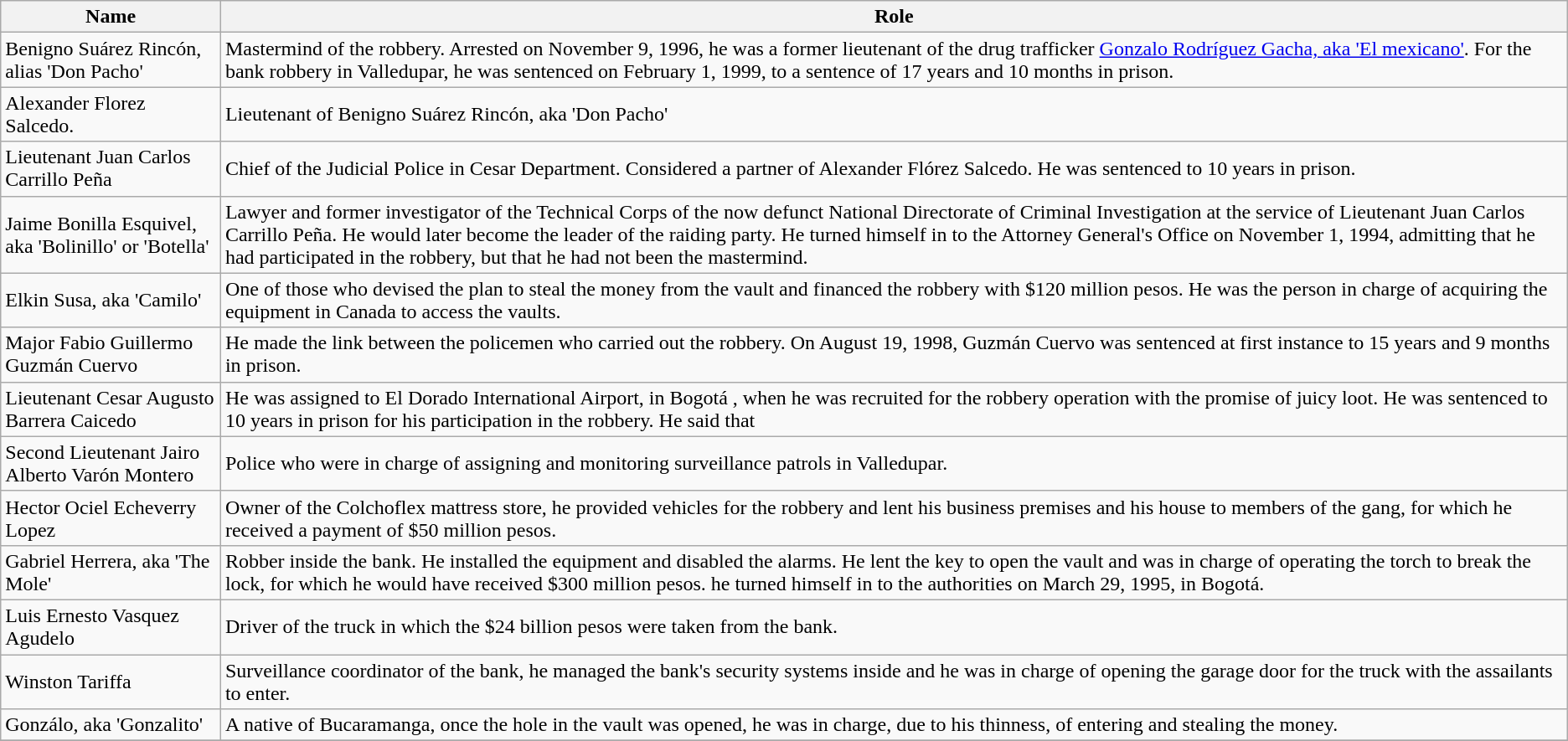<table class="wikitable">
<tr>
<th>Name</th>
<th>Role</th>
</tr>
<tr>
<td>Benigno Suárez Rincón, alias 'Don Pacho'</td>
<td>Mastermind of the robbery. Arrested on November 9, 1996, he was a former lieutenant of the drug trafficker <a href='#'>Gonzalo Rodríguez Gacha, aka 'El mexicano'</a>. For the bank robbery in Valledupar, he was sentenced on February 1, 1999, to a sentence of 17 years and 10 months in prison.</td>
</tr>
<tr>
<td>Alexander Florez Salcedo.</td>
<td>Lieutenant of Benigno Suárez Rincón, aka 'Don Pacho'</td>
</tr>
<tr>
<td>Lieutenant Juan Carlos Carrillo Peña</td>
<td>Chief of the Judicial Police in Cesar Department. Considered a partner of Alexander Flórez Salcedo. He was sentenced to 10 years in prison.</td>
</tr>
<tr>
<td>Jaime Bonilla Esquivel, aka 'Bolinillo' or 'Botella'</td>
<td>Lawyer and former investigator of the Technical Corps of the now defunct National Directorate of Criminal Investigation at the service of Lieutenant Juan Carlos Carrillo Peña. He would later become the leader of the raiding party. He turned himself in to the Attorney General's Office on November 1, 1994, admitting that he had participated in the robbery, but that he had not been the mastermind.</td>
</tr>
<tr>
<td>Elkin Susa, aka 'Camilo'</td>
<td>One of those who devised the plan to steal the money from the vault and financed the robbery with $120 million pesos. He was the person in charge of acquiring the equipment in Canada to access the vaults.</td>
</tr>
<tr>
<td>Major Fabio Guillermo Guzmán Cuervo</td>
<td>He made the link between the policemen who carried out the robbery. On August 19, 1998, Guzmán Cuervo was sentenced at first instance to 15 years and 9 months in prison.</td>
</tr>
<tr>
<td>Lieutenant Cesar Augusto Barrera Caicedo</td>
<td>He was assigned to El Dorado International Airport, in Bogotá , when he was recruited for the robbery operation with the promise of juicy loot. He was sentenced to 10 years in prison for his participation in the robbery. He said that <br></td>
</tr>
<tr>
<td>Second Lieutenant Jairo Alberto Varón Montero</td>
<td>Police who were in charge of assigning and monitoring surveillance patrols in Valledupar.</td>
</tr>
<tr>
<td>Hector Ociel Echeverry Lopez</td>
<td>Owner of the Colchoflex mattress store, he provided vehicles for the robbery and lent his business premises and his house to members of the gang, for which he received a payment of $50 million pesos.</td>
</tr>
<tr>
<td>Gabriel Herrera, aka 'The Mole'</td>
<td>Robber inside the bank. He installed the equipment and disabled the alarms. He lent the key to open the vault and was in charge of operating the torch to break the lock, for which he would have received $300 million pesos. he turned himself in to the authorities on March 29, 1995, in Bogotá.</td>
</tr>
<tr>
<td>Luis Ernesto Vasquez Agudelo</td>
<td>Driver of the truck in which the $24 billion pesos were taken from the bank.</td>
</tr>
<tr>
<td>Winston Tariffa</td>
<td>Surveillance coordinator of the bank, he managed the bank's security systems inside and he was in charge of opening the garage door for the truck with the assailants to enter.</td>
</tr>
<tr>
<td>Gonzálo, aka 'Gonzalito'</td>
<td>A native of Bucaramanga, once the hole in the vault was opened, he was in charge, due to his thinness, of entering and stealing the money.</td>
</tr>
<tr>
</tr>
</table>
